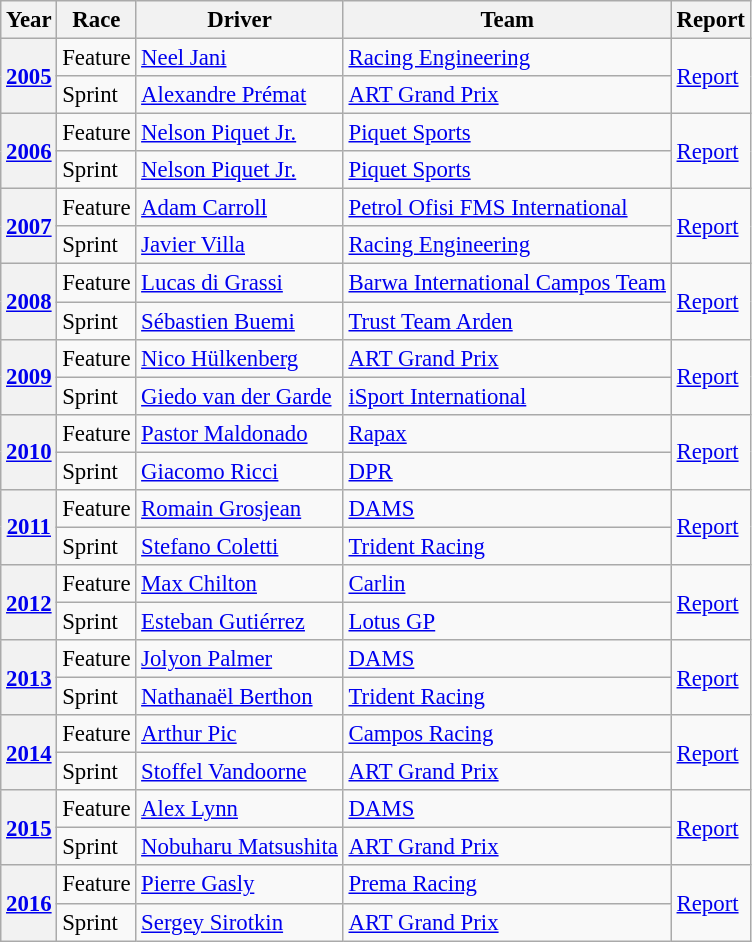<table class="wikitable" style="font-size:95%;">
<tr>
<th>Year</th>
<th>Race</th>
<th>Driver</th>
<th>Team</th>
<th>Report</th>
</tr>
<tr>
<th rowspan=2><a href='#'>2005</a></th>
<td>Feature</td>
<td> <a href='#'>Neel Jani</a></td>
<td><a href='#'>Racing Engineering</a></td>
<td rowspan=2><a href='#'>Report</a></td>
</tr>
<tr>
<td>Sprint</td>
<td> <a href='#'>Alexandre Prémat</a></td>
<td><a href='#'>ART Grand Prix</a></td>
</tr>
<tr>
<th rowspan=2><a href='#'>2006</a></th>
<td>Feature</td>
<td> <a href='#'>Nelson Piquet Jr.</a></td>
<td><a href='#'>Piquet Sports</a></td>
<td rowspan=2><a href='#'>Report</a></td>
</tr>
<tr>
<td>Sprint</td>
<td> <a href='#'>Nelson Piquet Jr.</a></td>
<td><a href='#'>Piquet Sports</a></td>
</tr>
<tr>
<th rowspan=2><a href='#'>2007</a></th>
<td>Feature</td>
<td> <a href='#'>Adam Carroll</a></td>
<td><a href='#'>Petrol Ofisi FMS International</a></td>
<td rowspan=2><a href='#'>Report</a></td>
</tr>
<tr>
<td>Sprint</td>
<td> <a href='#'>Javier Villa</a></td>
<td><a href='#'>Racing Engineering</a></td>
</tr>
<tr>
<th rowspan=2><a href='#'>2008</a></th>
<td>Feature</td>
<td> <a href='#'>Lucas di Grassi</a></td>
<td><a href='#'>Barwa International Campos Team</a></td>
<td rowspan=2><a href='#'>Report</a></td>
</tr>
<tr>
<td>Sprint</td>
<td> <a href='#'>Sébastien Buemi</a></td>
<td><a href='#'>Trust Team Arden</a></td>
</tr>
<tr>
<th rowspan=2><a href='#'>2009</a></th>
<td>Feature</td>
<td> <a href='#'>Nico Hülkenberg</a></td>
<td><a href='#'>ART Grand Prix</a></td>
<td rowspan=2><a href='#'>Report</a></td>
</tr>
<tr>
<td>Sprint</td>
<td> <a href='#'>Giedo van der Garde</a></td>
<td><a href='#'>iSport International</a></td>
</tr>
<tr>
<th rowspan=2><a href='#'>2010</a></th>
<td>Feature</td>
<td> <a href='#'>Pastor Maldonado</a></td>
<td><a href='#'>Rapax</a></td>
<td rowspan=2><a href='#'>Report</a></td>
</tr>
<tr>
<td>Sprint</td>
<td> <a href='#'>Giacomo Ricci</a></td>
<td><a href='#'>DPR</a></td>
</tr>
<tr>
<th rowspan=2><a href='#'>2011</a></th>
<td>Feature</td>
<td> <a href='#'>Romain Grosjean</a></td>
<td><a href='#'>DAMS</a></td>
<td rowspan=2><a href='#'>Report</a></td>
</tr>
<tr>
<td>Sprint</td>
<td> <a href='#'>Stefano Coletti</a></td>
<td><a href='#'>Trident Racing</a></td>
</tr>
<tr>
<th rowspan=2><a href='#'>2012</a></th>
<td>Feature</td>
<td> <a href='#'>Max Chilton</a></td>
<td><a href='#'>Carlin</a></td>
<td rowspan=2><a href='#'>Report</a></td>
</tr>
<tr>
<td>Sprint</td>
<td> <a href='#'>Esteban Gutiérrez</a></td>
<td><a href='#'>Lotus GP</a></td>
</tr>
<tr>
<th rowspan=2><a href='#'>2013</a></th>
<td>Feature</td>
<td> <a href='#'>Jolyon Palmer</a></td>
<td><a href='#'>DAMS</a></td>
<td rowspan=2><a href='#'>Report</a></td>
</tr>
<tr>
<td>Sprint</td>
<td> <a href='#'>Nathanaël Berthon</a></td>
<td><a href='#'>Trident Racing</a></td>
</tr>
<tr>
<th rowspan=2><a href='#'>2014</a></th>
<td>Feature</td>
<td> <a href='#'>Arthur Pic</a></td>
<td><a href='#'>Campos Racing</a></td>
<td rowspan=2><a href='#'>Report</a></td>
</tr>
<tr>
<td>Sprint</td>
<td> <a href='#'>Stoffel Vandoorne</a></td>
<td><a href='#'>ART Grand Prix</a></td>
</tr>
<tr>
<th rowspan=2><a href='#'>2015</a></th>
<td>Feature</td>
<td> <a href='#'>Alex Lynn</a></td>
<td><a href='#'>DAMS</a></td>
<td rowspan=2><a href='#'>Report</a></td>
</tr>
<tr>
<td>Sprint</td>
<td> <a href='#'>Nobuharu Matsushita</a></td>
<td><a href='#'>ART Grand Prix</a></td>
</tr>
<tr>
<th rowspan=2><a href='#'>2016</a></th>
<td>Feature</td>
<td> <a href='#'>Pierre Gasly</a></td>
<td><a href='#'>Prema Racing</a></td>
<td rowspan=2><a href='#'>Report</a></td>
</tr>
<tr>
<td>Sprint</td>
<td> <a href='#'>Sergey Sirotkin</a></td>
<td><a href='#'>ART Grand Prix</a></td>
</tr>
</table>
